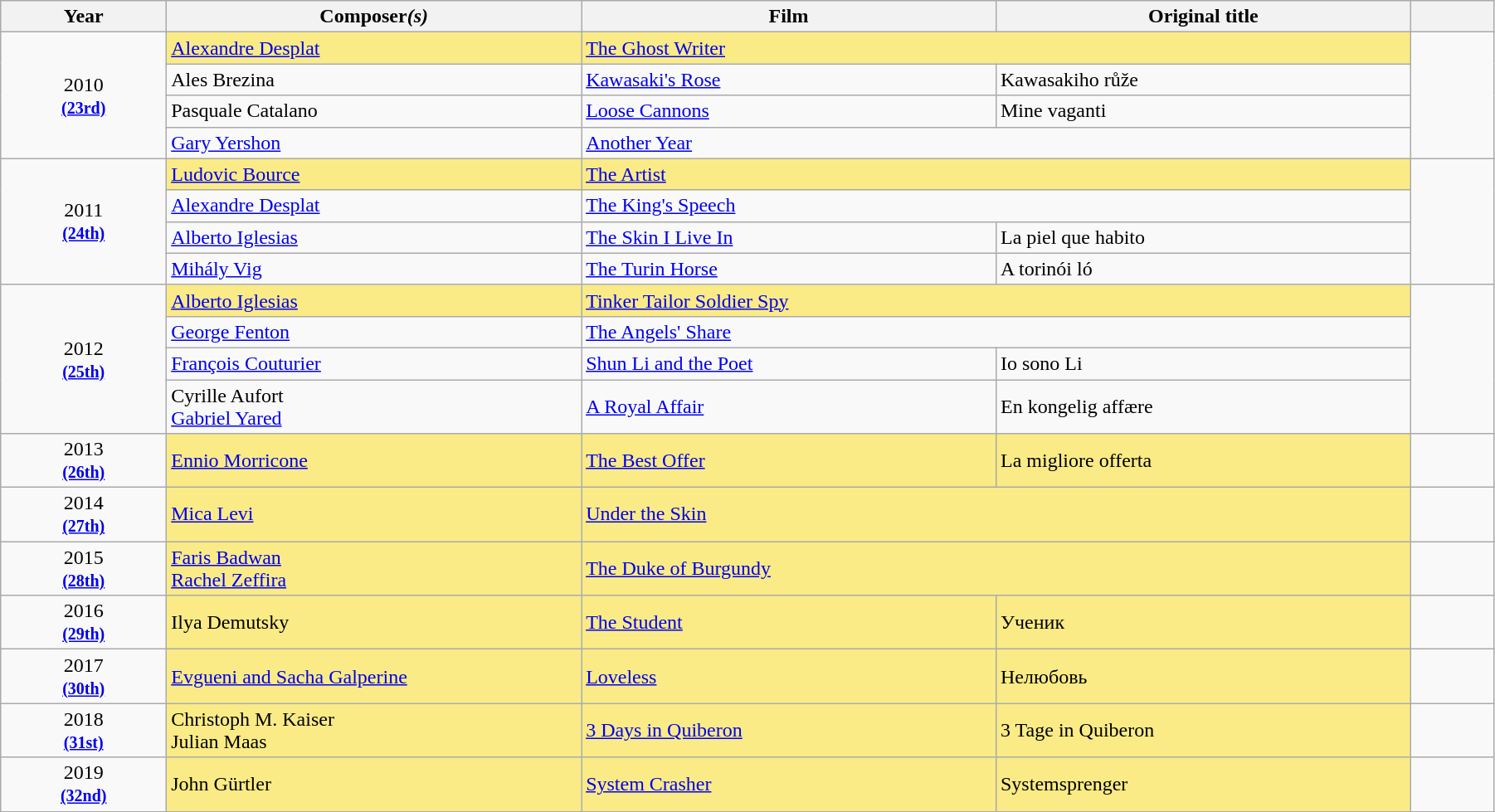<table class="wikitable" width="95%" cellpadding="5">
<tr>
<th width="10%"><strong>Year</strong></th>
<th width="25%"><strong>Composer<strong><em>(s)<em></th>
<th width="25%"></strong>Film<strong></th>
<th width="25%"></strong>Original title<strong></th>
<th width="5%"></th>
</tr>
<tr>
<td rowspan="4" style="text-align:center;"></strong>2010<strong><br><small><a href='#'>(23rd)</a></small></td>
<td style="background:#FAEB86;"></strong><a href='#'>Alexandre Desplat</a><strong></td>
<td colspan="2" style="background:#FAEB86;"></em></strong><a href='#'>The Ghost Writer</a><strong><em></td>
<td rowspan="4"><br></td>
</tr>
<tr>
<td>Ales Brezina</td>
<td></em><a href='#'>Kawasaki's Rose</a><em></td>
<td></em>Kawasakiho růže<em></td>
</tr>
<tr>
<td>Pasquale Catalano</td>
<td></em><a href='#'>Loose Cannons</a><em></td>
<td></em>Mine vaganti<em></td>
</tr>
<tr>
<td><a href='#'>Gary Yershon</a></td>
<td colspan="2"></em><a href='#'>Another Year</a><em></td>
</tr>
<tr>
<td rowspan="4" style="text-align:center;"></strong>2011<strong><br><small><a href='#'>(24th)</a></small></td>
<td style="background:#FAEB86;"></strong><a href='#'>Ludovic Bource</a><strong></td>
<td colspan="2" style="background:#FAEB86;"></em></strong><a href='#'>The Artist</a><strong><em></td>
<td rowspan="4"><br></td>
</tr>
<tr>
<td><a href='#'>Alexandre Desplat</a></td>
<td colspan="2"></em><a href='#'>The King's Speech</a><em></td>
</tr>
<tr>
<td><a href='#'>Alberto Iglesias</a></td>
<td></em><a href='#'>The Skin I Live In</a><em></td>
<td></em>La piel que habito<em></td>
</tr>
<tr>
<td><a href='#'>Mihály Vig</a></td>
<td></em><a href='#'>The Turin Horse</a><em></td>
<td></em>A torinói ló<em></td>
</tr>
<tr>
<td rowspan="4" style="text-align:center;"></strong>2012<strong><br><small><a href='#'>(25th)</a></small></td>
<td style="background:#FAEB86;"></strong><a href='#'>Alberto Iglesias</a><strong></td>
<td colspan="2" style="background:#FAEB86;"></em></strong><a href='#'>Tinker Tailor Soldier Spy</a><strong><em></td>
<td rowspan="4"></td>
</tr>
<tr>
<td><a href='#'>George Fenton</a></td>
<td colspan="2"></em><a href='#'>The Angels' Share</a><em></td>
</tr>
<tr>
<td><a href='#'>François Couturier</a></td>
<td></em><a href='#'>Shun Li and the Poet</a><em></td>
<td></em>Io sono Li<em></td>
</tr>
<tr>
<td>Cyrille Aufort<br> <a href='#'>Gabriel Yared</a></td>
<td></em><a href='#'>A Royal Affair</a><em></td>
<td></em>En kongelig affære<em></td>
</tr>
<tr>
<td style="text-align:center;"></strong>2013<strong><br><small><a href='#'>(26th)</a></small></td>
<td style="background:#FAEB86;"></strong><a href='#'>Ennio Morricone</a><strong></td>
<td style="background:#FAEB86;"></em></strong><a href='#'>The Best Offer</a><strong><em></td>
<td style="background:#FAEB86;"></em></strong>La migliore offerta<strong><em></td>
<td></td>
</tr>
<tr>
<td style="text-align:center;"></strong>2014<strong><br><small><a href='#'>(27th)</a></small></td>
<td style="background:#FAEB86;"></strong><a href='#'>Mica Levi</a><strong></td>
<td colspan="2" style="background:#FAEB86;"></em></strong><a href='#'>Under the Skin</a><strong><em></td>
<td></td>
</tr>
<tr>
<td style="text-align:center;"></strong>2015<strong><br><small><a href='#'>(28th)</a></small></td>
<td style="background:#FAEB86;"></strong> <a href='#'>Faris Badwan</a><br> <a href='#'>Rachel Zeffira</a><strong></td>
<td colspan="2" style="background:#FAEB86;"></em></strong><a href='#'>The Duke of Burgundy</a><strong><em></td>
<td></td>
</tr>
<tr>
<td style="text-align:center;"></strong>2016<strong><br><small><a href='#'>(29th)</a></small></td>
<td style="background:#FAEB86;"></strong>Ilya Demutsky<strong></td>
<td style="background:#FAEB86;"></em></strong><a href='#'>The Student</a><strong><em></td>
<td style="background:#FAEB86;"></em></strong>Ученик<strong><em></td>
<td></td>
</tr>
<tr>
<td style="text-align:center;"></strong>2017<strong><br><small><a href='#'>(30th)</a></small></td>
<td style="background:#FAEB86;"></strong><a href='#'>Evgueni and Sacha Galperine</a><strong></td>
<td style="background:#FAEB86;"></em></strong><a href='#'>Loveless</a><strong><em></td>
<td style="background:#FAEB86;"></em></strong>Нелюбовь<strong><em></td>
<td></td>
</tr>
<tr>
<td style="text-align:center;"></strong>2018<strong><br><small><a href='#'>(31st)</a></small></td>
<td style="background:#FAEB86;"></strong>Christoph M. Kaiser<br> Julian Maas<strong></td>
<td style="background:#FAEB86;"></em></strong><a href='#'>3 Days in Quiberon</a><strong><em></td>
<td style="background:#FAEB86;"></em></strong>3 Tage in Quiberon<strong><em></td>
<td></td>
</tr>
<tr>
<td style="text-align:center;"></strong>2019<strong><br><small><a href='#'>(32nd)</a></small></td>
<td style="background:#FAEB86;"></strong>John Gürtler<strong></td>
<td style="background:#FAEB86;"></em></strong><a href='#'>System Crasher</a><strong><em></td>
<td style="background:#FAEB86;"></em></strong>Systemsprenger<strong><em></td>
<td></td>
</tr>
</table>
